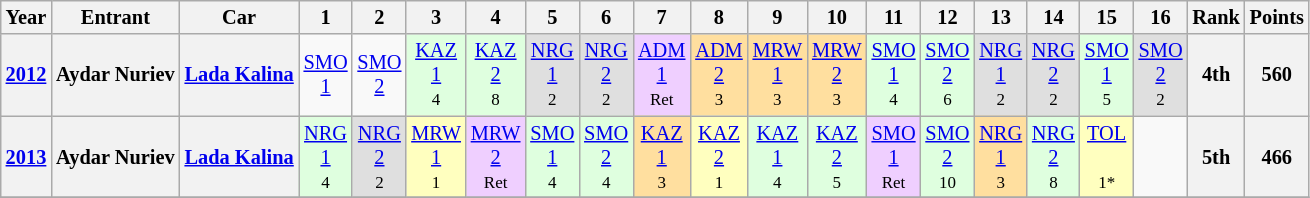<table class="wikitable" style="text-align:center; font-size:85%">
<tr valign="top">
<th>Year</th>
<th>Entrant</th>
<th>Car</th>
<th>1</th>
<th>2</th>
<th>3</th>
<th>4</th>
<th>5</th>
<th>6</th>
<th>7</th>
<th>8</th>
<th>9</th>
<th>10</th>
<th>11</th>
<th>12</th>
<th>13</th>
<th>14</th>
<th>15</th>
<th>16</th>
<th>Rank</th>
<th>Points</th>
</tr>
<tr>
<th><a href='#'>2012</a></th>
<th>Aydar Nuriev</th>
<th><a href='#'>Lada Kalina</a></th>
<td style="background:#;"><a href='#'>SMO<br>1</a><br><small></small></td>
<td style="background:#;"><a href='#'>SMO<br>2</a><br><small></small></td>
<td style="background:#DFFFDF;"><a href='#'>KAZ<br>1</a><br><small>4</small></td>
<td style="background:#DFFFDF;"><a href='#'>KAZ<br>2</a><br><small>8</small></td>
<td style="background:#dfdfdf;"><a href='#'>NRG<br>1</a><br><small>2</small></td>
<td style="background:#dfdfdf;"><a href='#'>NRG<br>2</a><br><small>2</small></td>
<td style="background:#efcfff;"><a href='#'>ADM<br>1</a><br><small>Ret</small></td>
<td style="background:#ffdf9f;"><a href='#'>ADM<br>2</a><br><small>3</small></td>
<td style="background:#ffdf9f;"><a href='#'>MRW<br>1</a><br><small>3</small></td>
<td style="background:#ffdf9f;"><a href='#'>MRW<br>2</a><br><small>3</small></td>
<td style="background:#DFFFDF;"><a href='#'>SMO<br>1</a><br><small>4</small></td>
<td style="background:#DFFFDF;"><a href='#'>SMO<br>2</a><br><small>6</small></td>
<td style="background:#dfdfdf;"><a href='#'>NRG<br>1</a><br><small>2</small></td>
<td style="background:#dfdfdf;"><a href='#'>NRG<br>2</a><br><small>2</small></td>
<td style="background:#DFFFDF;"><a href='#'>SMO<br>1</a><br><small>5</small></td>
<td style="background:#dfdfdf;"><a href='#'>SMO<br>2</a><br><small>2</small></td>
<th>4th</th>
<th>560</th>
</tr>
<tr>
<th><a href='#'>2013</a></th>
<th>Aydar Nuriev</th>
<th><a href='#'>Lada Kalina</a></th>
<td style="background:#DFFFDF;"><a href='#'>NRG<br>1</a><br><small>4</small></td>
<td style="background:#dfdfdf;"><a href='#'>NRG<br>2</a><br><small>2</small></td>
<td style="background:#ffffbf;"><a href='#'>MRW<br>1</a><br><small>1</small></td>
<td style="background:#efcfff;"><a href='#'>MRW<br>2</a><br><small>Ret</small></td>
<td style="background:#DFFFDF;"><a href='#'>SMO<br>1</a><br><small>4</small></td>
<td style="background:#DFFFDF;"><a href='#'>SMO<br>2</a><br><small>4</small></td>
<td style="background:#ffdf9f;"><a href='#'>KAZ<br>1</a><br><small>3</small></td>
<td style="background:#ffffbf;"><a href='#'>KAZ<br>2</a><br><small>1</small></td>
<td style="background:#DFFFDF;"><a href='#'>KAZ<br>1</a><br><small>4</small></td>
<td style="background:#DFFFDF;"><a href='#'>KAZ<br>2</a><br><small>5</small></td>
<td style="background:#efcfff;"><a href='#'>SMO<br>1</a><br><small>Ret</small></td>
<td style="background:#DFFFDF;"><a href='#'>SMO<br>2</a><br><small>10</small></td>
<td style="background:#ffdf9f;"><a href='#'>NRG<br>1</a><br><small>3</small></td>
<td style="background:#DFFFDF;"><a href='#'>NRG<br>2</a><br><small>8</small></td>
<td style="background:#ffffbf;"><a href='#'>TOL</a><br><br><small>1*</small></td>
<td></td>
<th>5th</th>
<th>466</th>
</tr>
<tr>
</tr>
</table>
